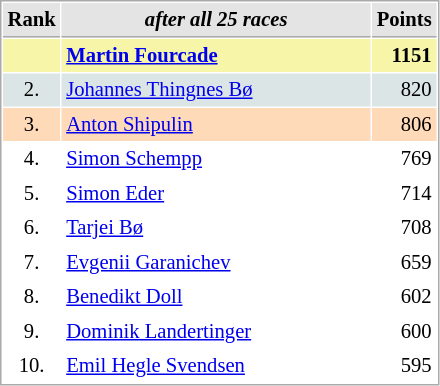<table cellspacing="1" cellpadding="3" style="border:1px solid #aaa; font-size:86%;">
<tr style="background:#e4e4e4;">
<th style="border-bottom:1px solid #aaa; width:10px;">Rank</th>
<th style="border-bottom:1px solid #aaa; width:200px; white-space:nowrap;"><em>after all 25 races</em></th>
<th style="border-bottom:1px solid #aaa; width:20px;">Points</th>
</tr>
<tr style="background:#f7f6a8;">
<td style="text-align:center"></td>
<td> <strong><a href='#'>Martin Fourcade</a></strong></td>
<td style="text-align:right"><strong>1151</strong></td>
</tr>
<tr style="background:#dce5e5;">
<td style="text-align:center">2.</td>
<td> <a href='#'>Johannes Thingnes Bø</a></td>
<td style="text-align:right">820</td>
</tr>
<tr style="background:#ffdab9;">
<td style="text-align:center">3.</td>
<td> <a href='#'>Anton Shipulin</a></td>
<td style="text-align:right">806</td>
</tr>
<tr>
<td style="text-align:center">4.</td>
<td> <a href='#'>Simon Schempp</a></td>
<td style="text-align:right">769</td>
</tr>
<tr>
<td style="text-align:center">5.</td>
<td> <a href='#'>Simon Eder</a></td>
<td style="text-align:right">714</td>
</tr>
<tr>
<td style="text-align:center">6.</td>
<td> <a href='#'>Tarjei Bø</a></td>
<td style="text-align:right">708</td>
</tr>
<tr>
<td style="text-align:center">7.</td>
<td> <a href='#'>Evgenii Garanichev</a></td>
<td style="text-align:right">659</td>
</tr>
<tr>
<td style="text-align:center">8.</td>
<td> <a href='#'>Benedikt Doll</a></td>
<td style="text-align:right">602</td>
</tr>
<tr>
<td style="text-align:center">9.</td>
<td> <a href='#'>Dominik Landertinger</a></td>
<td style="text-align:right">600</td>
</tr>
<tr>
<td style="text-align:center">10.</td>
<td> <a href='#'>Emil Hegle Svendsen</a></td>
<td style="text-align:right">595</td>
</tr>
</table>
